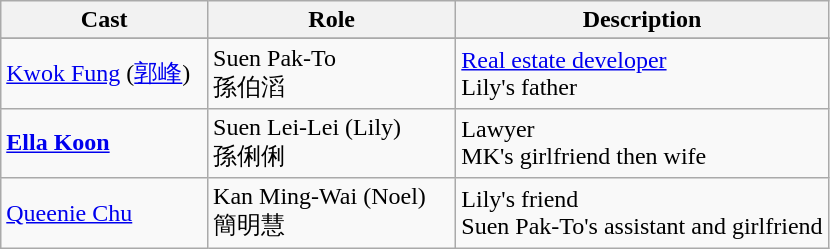<table class="wikitable">
<tr>
<th style="width:25%">Cast</th>
<th style="width:30%">Role</th>
<th>Description</th>
</tr>
<tr>
</tr>
<tr>
<td><a href='#'>Kwok Fung</a> (<a href='#'>郭峰</a>)</td>
<td>Suen Pak-To<br>孫伯滔</td>
<td><a href='#'>Real estate developer</a><br>Lily's father</td>
</tr>
<tr>
<td><strong><a href='#'>Ella Koon</a></strong></td>
<td>Suen Lei-Lei (Lily)<br>孫俐俐</td>
<td>Lawyer<br>MK's girlfriend then wife</td>
</tr>
<tr>
<td><a href='#'>Queenie Chu</a></td>
<td>Kan Ming-Wai (Noel)<br>簡明慧</td>
<td>Lily's friend<br>Suen Pak-To's assistant and girlfriend</td>
</tr>
</table>
